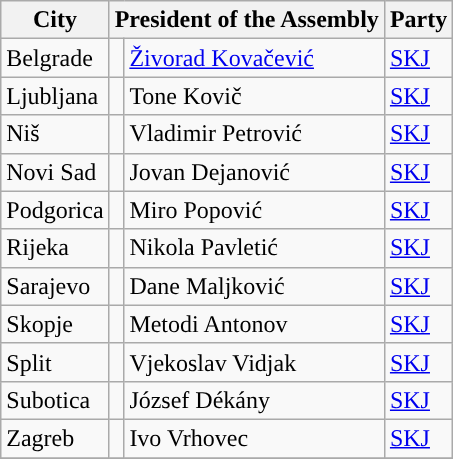<table class="wikitable">
<tr>
<th style="text-align: center;">City</th>
<th colspan="2" style="text-align: center;">President of the Assembly</th>
<th style="text-align: center;">Party</th>
</tr>
<tr>
<td>Belgrade</td>
<td style="background:"></td>
<td><a href='#'>Živorad Kovačević</a></td>
<td><a href='#'>SKJ</a></td>
</tr>
<tr>
<td>Ljubljana</td>
<td style="background:"></td>
<td>Tone Kovič</td>
<td><a href='#'>SKJ</a></td>
</tr>
<tr>
<td>Niš</td>
<td style="background:"></td>
<td>Vladimir Petrović</td>
<td><a href='#'>SKJ</a></td>
</tr>
<tr>
<td>Novi Sad</td>
<td style="background:"></td>
<td>Jovan Dejanović</td>
<td><a href='#'>SKJ</a></td>
</tr>
<tr>
<td>Podgorica</td>
<td style="background:"></td>
<td>Miro Popović</td>
<td><a href='#'>SKJ</a></td>
</tr>
<tr>
<td>Rijeka</td>
<td style="background:"></td>
<td>Nikola Pavletić</td>
<td><a href='#'>SKJ</a></td>
</tr>
<tr>
<td>Sarajevo</td>
<td style="background:"></td>
<td>Dane Maljković</td>
<td><a href='#'>SKJ</a></td>
</tr>
<tr>
<td>Skopje</td>
<td style="background:"></td>
<td>Metodi Antonov</td>
<td><a href='#'>SKJ</a></td>
</tr>
<tr>
<td>Split</td>
<td style="background:"></td>
<td>Vjekoslav Vidjak</td>
<td><a href='#'>SKJ</a></td>
</tr>
<tr>
<td>Subotica</td>
<td style="background:"></td>
<td>József Dékány</td>
<td><a href='#'>SKJ</a></td>
</tr>
<tr>
<td>Zagreb</td>
<td style="background:"></td>
<td>Ivo Vrhovec</td>
<td><a href='#'>SKJ</a></td>
</tr>
<tr>
</tr>
</table>
